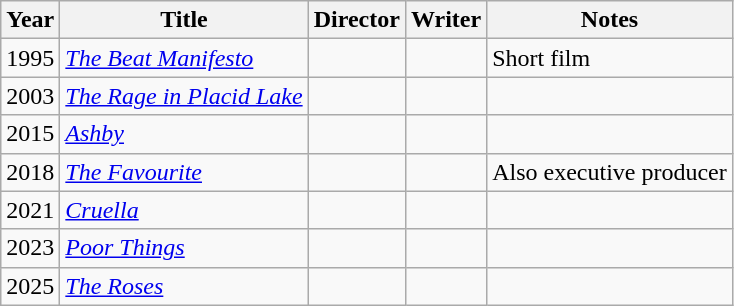<table class="wikitable">
<tr>
<th>Year</th>
<th>Title</th>
<th>Director</th>
<th>Writer</th>
<th>Notes</th>
</tr>
<tr>
<td>1995</td>
<td><em><a href='#'>The Beat Manifesto</a></em></td>
<td></td>
<td></td>
<td>Short film</td>
</tr>
<tr>
<td>2003</td>
<td><em><a href='#'>The Rage in Placid Lake</a></em></td>
<td></td>
<td></td>
<td></td>
</tr>
<tr>
<td>2015</td>
<td><em><a href='#'>Ashby</a></em></td>
<td></td>
<td></td>
<td></td>
</tr>
<tr>
<td>2018</td>
<td><em><a href='#'>The Favourite</a></em></td>
<td></td>
<td></td>
<td>Also executive producer</td>
</tr>
<tr>
<td>2021</td>
<td><em><a href='#'>Cruella</a></em></td>
<td></td>
<td></td>
<td></td>
</tr>
<tr>
<td>2023</td>
<td><em><a href='#'>Poor Things</a></em></td>
<td></td>
<td></td>
<td></td>
</tr>
<tr>
<td>2025</td>
<td><em><a href='#'>The Roses</a></em></td>
<td></td>
<td></td>
<td></td>
</tr>
</table>
